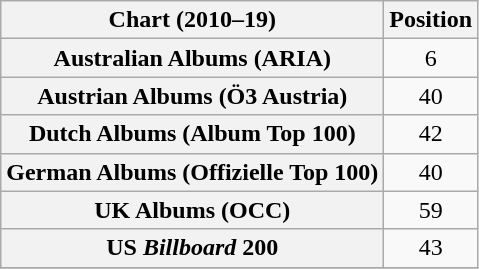<table class="wikitable sortable plainrowheaders" style="text-align:center;">
<tr>
<th>Chart (2010–19)</th>
<th>Position</th>
</tr>
<tr>
<th scope="row">Australian Albums (ARIA)</th>
<td>6</td>
</tr>
<tr>
<th scope="row">Austrian Albums (Ö3 Austria)</th>
<td>40</td>
</tr>
<tr>
<th scope="row">Dutch Albums (Album Top 100)</th>
<td>42</td>
</tr>
<tr>
<th scope="row">German Albums (Offizielle Top 100)</th>
<td>40</td>
</tr>
<tr>
<th scope="row">UK Albums (OCC)</th>
<td>59</td>
</tr>
<tr>
<th scope="row">US <em>Billboard</em> 200</th>
<td>43</td>
</tr>
<tr>
</tr>
</table>
